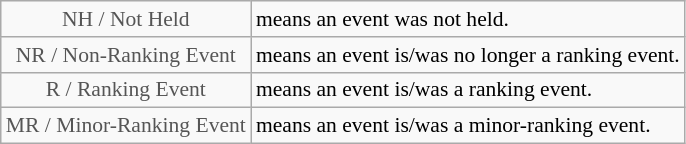<table class="wikitable" style="font-size:90%">
<tr>
<td style="text-align:center; color:#555555;" colspan="4">NH / Not Held</td>
<td>means an event was not held.</td>
</tr>
<tr>
<td style="text-align:center; color:#555555;" colspan="4">NR / Non-Ranking Event</td>
<td>means an event is/was no longer a ranking event.</td>
</tr>
<tr>
<td style="text-align:center; color:#555555;" colspan="4">R / Ranking Event</td>
<td>means an event is/was a ranking event.</td>
</tr>
<tr>
<td style="text-align:center; color:#555555;" colspan="4">MR / Minor-Ranking Event</td>
<td>means an event is/was a minor-ranking event.</td>
</tr>
</table>
